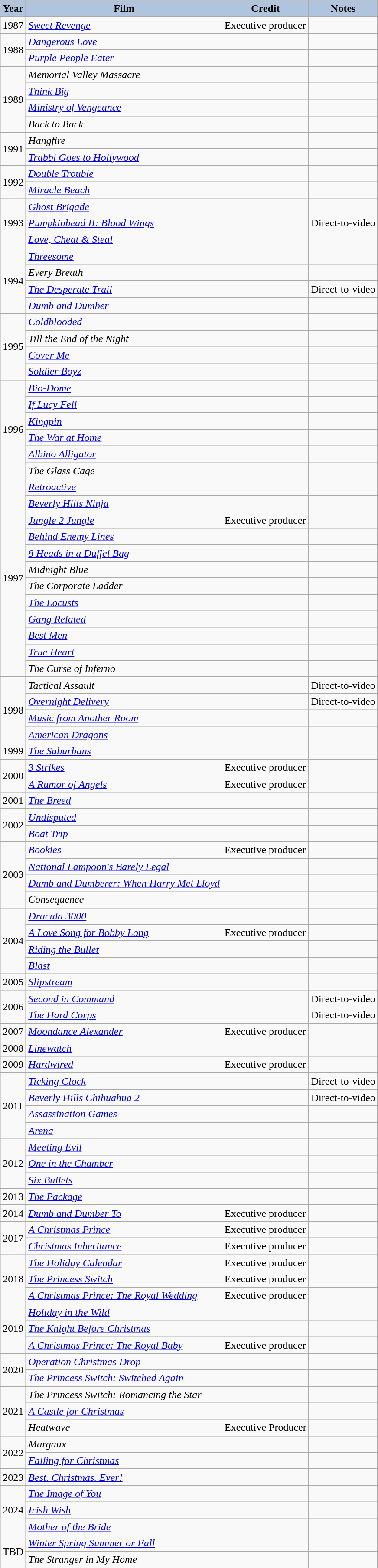<table class="wikitable">
<tr>
<th style="background:#B0C4DE;">Year</th>
<th style="background:#B0C4DE;">Film</th>
<th style="background:#B0C4DE;">Credit</th>
<th style="background:#B0C4DE;">Notes</th>
</tr>
<tr>
<td>1987</td>
<td><em><a href='#'>Sweet Revenge</a></em></td>
<td>Executive producer</td>
<td></td>
</tr>
<tr>
<td rowspan=2>1988</td>
<td><em><a href='#'>Dangerous Love</a></em></td>
<td></td>
<td></td>
</tr>
<tr>
<td><em><a href='#'>Purple People Eater</a></em></td>
<td></td>
<td></td>
</tr>
<tr>
<td rowspan=4>1989</td>
<td><em>Memorial Valley Massacre</em></td>
<td></td>
<td></td>
</tr>
<tr>
<td><em><a href='#'>Think Big</a></em></td>
<td></td>
<td></td>
</tr>
<tr>
<td><em><a href='#'>Ministry of Vengeance</a></em></td>
<td></td>
<td></td>
</tr>
<tr>
<td><em>Back to Back</em></td>
<td></td>
<td></td>
</tr>
<tr>
<td rowspan=2>1991</td>
<td><em>Hangfire</em></td>
<td></td>
<td></td>
</tr>
<tr>
<td><em><a href='#'>Trabbi Goes to Hollywood</a></em></td>
<td></td>
<td></td>
</tr>
<tr>
<td rowspan=2>1992</td>
<td><em><a href='#'>Double Trouble</a></em></td>
<td></td>
<td></td>
</tr>
<tr>
<td><em><a href='#'>Miracle Beach</a></em></td>
<td></td>
<td></td>
</tr>
<tr>
<td rowspan=3>1993</td>
<td><em><a href='#'>Ghost Brigade</a></em></td>
<td></td>
<td></td>
</tr>
<tr>
<td><em><a href='#'>Pumpkinhead II: Blood Wings</a></em></td>
<td></td>
<td>Direct-to-video</td>
</tr>
<tr>
<td><em><a href='#'>Love, Cheat & Steal</a></em></td>
<td></td>
<td></td>
</tr>
<tr>
<td rowspan=4>1994</td>
<td><em><a href='#'>Threesome</a></em></td>
<td></td>
<td></td>
</tr>
<tr>
<td><em>Every Breath</em></td>
<td></td>
<td></td>
</tr>
<tr>
<td><em><a href='#'>The Desperate Trail</a></em></td>
<td></td>
<td>Direct-to-video</td>
</tr>
<tr>
<td><em><a href='#'>Dumb and Dumber</a></em></td>
<td></td>
<td></td>
</tr>
<tr>
<td rowspan=4>1995</td>
<td><em><a href='#'>Coldblooded</a></em></td>
<td></td>
<td></td>
</tr>
<tr>
<td><em>Till the End of the Night</em></td>
<td></td>
<td></td>
</tr>
<tr>
<td><em><a href='#'>Cover Me</a></em></td>
<td></td>
<td></td>
</tr>
<tr>
<td><em><a href='#'>Soldier Boyz</a></em></td>
<td></td>
<td></td>
</tr>
<tr>
<td rowspan=6>1996</td>
<td><em><a href='#'>Bio-Dome</a></em></td>
<td></td>
<td></td>
</tr>
<tr>
<td><em><a href='#'>If Lucy Fell</a></em></td>
<td></td>
<td></td>
</tr>
<tr>
<td><em><a href='#'>Kingpin</a></em></td>
<td></td>
<td></td>
</tr>
<tr>
<td><em><a href='#'>The War at Home</a></em></td>
<td></td>
<td></td>
</tr>
<tr>
<td><em><a href='#'>Albino Alligator</a></em></td>
<td></td>
<td></td>
</tr>
<tr>
<td><em>The Glass Cage</em></td>
<td></td>
<td></td>
</tr>
<tr>
<td rowspan=12>1997</td>
<td><em><a href='#'>Retroactive</a></em></td>
<td></td>
<td></td>
</tr>
<tr>
<td><em><a href='#'>Beverly Hills Ninja</a></em></td>
<td></td>
<td></td>
</tr>
<tr>
<td><em><a href='#'>Jungle 2 Jungle</a></em></td>
<td>Executive producer</td>
<td></td>
</tr>
<tr>
<td><em><a href='#'>Behind Enemy Lines</a></em></td>
<td></td>
<td></td>
</tr>
<tr>
<td><em><a href='#'>8 Heads in a Duffel Bag</a></em></td>
<td></td>
<td></td>
</tr>
<tr>
<td><em>Midnight Blue</em></td>
<td></td>
<td></td>
</tr>
<tr>
<td><em>The Corporate Ladder</em></td>
<td></td>
<td></td>
</tr>
<tr>
<td><em><a href='#'>The Locusts</a></em></td>
<td></td>
<td></td>
</tr>
<tr>
<td><em><a href='#'>Gang Related</a></em></td>
<td></td>
<td></td>
</tr>
<tr>
<td><em><a href='#'>Best Men</a></em></td>
<td></td>
<td></td>
</tr>
<tr>
<td><em><a href='#'>True Heart</a></em></td>
<td></td>
<td></td>
</tr>
<tr>
<td><em>The Curse of Inferno</em></td>
<td></td>
<td></td>
</tr>
<tr>
<td rowspan=4>1998</td>
<td><em>Tactical Assault</em></td>
<td></td>
<td>Direct-to-video</td>
</tr>
<tr>
<td><em><a href='#'>Overnight Delivery</a></em></td>
<td></td>
<td>Direct-to-video</td>
</tr>
<tr>
<td><em><a href='#'>Music from Another Room</a></em></td>
<td></td>
<td></td>
</tr>
<tr>
<td><em><a href='#'>American Dragons</a></em></td>
<td></td>
<td></td>
</tr>
<tr>
<td>1999</td>
<td><em><a href='#'>The Suburbans</a></em></td>
<td></td>
<td></td>
</tr>
<tr>
<td rowspan=2>2000</td>
<td><em><a href='#'>3 Strikes</a></em></td>
<td>Executive producer</td>
<td></td>
</tr>
<tr>
<td><em><a href='#'>A Rumor of Angels</a></em></td>
<td>Executive producer</td>
<td></td>
</tr>
<tr>
<td>2001</td>
<td><em><a href='#'>The Breed</a></em></td>
<td></td>
<td></td>
</tr>
<tr>
<td rowspan=2>2002</td>
<td><em><a href='#'>Undisputed</a></em></td>
<td></td>
<td></td>
</tr>
<tr>
<td><em><a href='#'>Boat Trip</a></em></td>
<td></td>
<td></td>
</tr>
<tr>
<td rowspan=4>2003</td>
<td><em><a href='#'>Bookies</a></em></td>
<td>Executive producer</td>
<td></td>
</tr>
<tr>
<td><em><a href='#'>National Lampoon's Barely Legal</a></em></td>
<td></td>
<td></td>
</tr>
<tr>
<td><em><a href='#'>Dumb and Dumberer: When Harry Met Lloyd</a></em></td>
<td></td>
<td></td>
</tr>
<tr>
<td><em>Consequence</em></td>
<td></td>
<td></td>
</tr>
<tr>
<td rowspan=4>2004</td>
<td><em><a href='#'>Dracula 3000</a></em></td>
<td></td>
<td></td>
</tr>
<tr>
<td><em><a href='#'>A Love Song for Bobby Long</a></em></td>
<td>Executive producer</td>
<td></td>
</tr>
<tr>
<td><em><a href='#'>Riding the Bullet</a></em></td>
<td></td>
<td></td>
</tr>
<tr>
<td><em><a href='#'>Blast</a></em></td>
<td></td>
<td></td>
</tr>
<tr>
<td>2005</td>
<td><em><a href='#'>Slipstream</a></em></td>
<td></td>
<td></td>
</tr>
<tr>
<td rowspan=2>2006</td>
<td><em><a href='#'>Second in Command</a></em></td>
<td></td>
<td>Direct-to-video</td>
</tr>
<tr>
<td><em><a href='#'>The Hard Corps</a></em></td>
<td></td>
<td>Direct-to-video</td>
</tr>
<tr>
<td>2007</td>
<td><em><a href='#'>Moondance Alexander</a></em></td>
<td>Executive producer</td>
<td></td>
</tr>
<tr>
<td>2008</td>
<td><em><a href='#'>Linewatch</a></em></td>
<td></td>
<td></td>
</tr>
<tr>
<td>2009</td>
<td><em><a href='#'>Hardwired</a></em></td>
<td>Executive producer</td>
<td></td>
</tr>
<tr>
<td rowspan=4>2011</td>
<td><em><a href='#'>Ticking Clock</a></em></td>
<td></td>
<td>Direct-to-video</td>
</tr>
<tr>
<td><em><a href='#'>Beverly Hills Chihuahua 2</a></em></td>
<td></td>
<td>Direct-to-video</td>
</tr>
<tr>
<td><em><a href='#'>Assassination Games</a></em></td>
<td></td>
<td></td>
</tr>
<tr>
<td><em><a href='#'>Arena</a></em></td>
<td></td>
<td></td>
</tr>
<tr>
<td rowspan=3>2012</td>
<td><em><a href='#'>Meeting Evil</a></em></td>
<td></td>
<td></td>
</tr>
<tr>
<td><em><a href='#'>One in the Chamber</a></em></td>
<td></td>
<td></td>
</tr>
<tr>
<td><em><a href='#'>Six Bullets</a></em></td>
<td></td>
<td></td>
</tr>
<tr>
<td>2013</td>
<td><em><a href='#'>The Package</a></em></td>
<td></td>
<td></td>
</tr>
<tr>
<td>2014</td>
<td><em><a href='#'>Dumb and Dumber To</a></em></td>
<td>Executive producer</td>
<td></td>
</tr>
<tr>
<td rowspan=2>2017</td>
<td><em><a href='#'>A Christmas Prince</a></em></td>
<td>Executive producer</td>
<td></td>
</tr>
<tr>
<td><em><a href='#'>Christmas Inheritance</a></em></td>
<td>Executive producer</td>
<td></td>
</tr>
<tr>
<td rowspan=3>2018</td>
<td><em><a href='#'>The Holiday Calendar</a></em></td>
<td>Executive producer</td>
<td></td>
</tr>
<tr>
<td><em><a href='#'>The Princess Switch</a></em></td>
<td>Executive producer</td>
<td></td>
</tr>
<tr>
<td><em><a href='#'>A Christmas Prince: The Royal Wedding</a></em></td>
<td>Executive producer</td>
<td></td>
</tr>
<tr>
<td rowspan=3>2019</td>
<td><em><a href='#'>Holiday in the Wild</a></em></td>
<td></td>
<td></td>
</tr>
<tr>
<td><em><a href='#'>The Knight Before Christmas</a></em></td>
<td></td>
<td></td>
</tr>
<tr>
<td><em><a href='#'>A Christmas Prince: The Royal Baby</a></em></td>
<td>Executive producer</td>
<td></td>
</tr>
<tr>
<td rowspan=2>2020</td>
<td><em><a href='#'>Operation Christmas Drop</a></em></td>
<td></td>
<td></td>
</tr>
<tr>
<td><em><a href='#'>The Princess Switch: Switched Again</a></em></td>
<td></td>
<td></td>
</tr>
<tr>
<td rowspan="3">2021</td>
<td><em>The Princess Switch: Romancing the Star</em></td>
<td></td>
<td></td>
</tr>
<tr>
<td><em><a href='#'>A Castle for Christmas</a></em></td>
<td></td>
<td></td>
</tr>
<tr>
<td><em>Heatwave</em></td>
<td>Executive Producer</td>
<td></td>
</tr>
<tr>
<td rowspan="2">2022</td>
<td><em>Margaux</em></td>
<td></td>
<td></td>
</tr>
<tr>
<td><em><a href='#'>Falling for Christmas</a></em></td>
<td></td>
<td></td>
</tr>
<tr>
<td>2023</td>
<td><em><a href='#'>Best. Christmas. Ever!</a></em></td>
<td></td>
<td></td>
</tr>
<tr>
<td rowspan="3">2024</td>
<td><em><a href='#'>The Image of You</a></em></td>
<td></td>
<td></td>
</tr>
<tr>
<td><em><a href='#'>Irish Wish</a></em></td>
<td></td>
<td></td>
</tr>
<tr>
<td><em><a href='#'>Mother of the Bride</a></em></td>
<td></td>
<td></td>
</tr>
<tr>
<td rowspan="2">TBD</td>
<td><em><a href='#'>Winter Spring Summer or Fall</a></em></td>
<td></td>
<td></td>
</tr>
<tr>
<td><em>The Stranger in My Home</em></td>
<td></td>
<td></td>
</tr>
</table>
